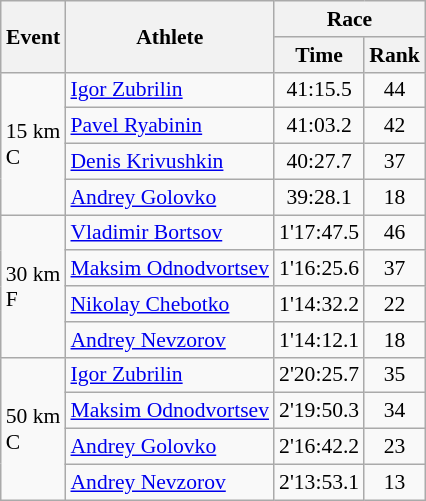<table class="wikitable" border="1" style="font-size:90%">
<tr>
<th rowspan=2>Event</th>
<th rowspan=2>Athlete</th>
<th colspan=2>Race</th>
</tr>
<tr>
<th>Time</th>
<th>Rank</th>
</tr>
<tr>
<td rowspan=4>15 km <br> C</td>
<td><a href='#'>Igor Zubrilin</a></td>
<td align=center>41:15.5</td>
<td align=center>44</td>
</tr>
<tr>
<td><a href='#'>Pavel Ryabinin</a></td>
<td align=center>41:03.2</td>
<td align=center>42</td>
</tr>
<tr>
<td><a href='#'>Denis Krivushkin</a></td>
<td align=center>40:27.7</td>
<td align=center>37</td>
</tr>
<tr>
<td><a href='#'>Andrey Golovko</a></td>
<td align=center>39:28.1</td>
<td align=center>18</td>
</tr>
<tr>
<td rowspan=4>30 km <br> F</td>
<td><a href='#'>Vladimir Bortsov</a></td>
<td align=center>1'17:47.5</td>
<td align=center>46</td>
</tr>
<tr>
<td><a href='#'>Maksim Odnodvortsev</a></td>
<td align=center>1'16:25.6</td>
<td align=center>37</td>
</tr>
<tr>
<td><a href='#'>Nikolay Chebotko</a></td>
<td align=center>1'14:32.2</td>
<td align=center>22</td>
</tr>
<tr>
<td><a href='#'>Andrey Nevzorov</a></td>
<td align=center>1'14:12.1</td>
<td align=center>18</td>
</tr>
<tr>
<td rowspan=4>50 km <br> C</td>
<td><a href='#'>Igor Zubrilin</a></td>
<td align=center>2'20:25.7</td>
<td align=center>35</td>
</tr>
<tr>
<td><a href='#'>Maksim Odnodvortsev</a></td>
<td align=center>2'19:50.3</td>
<td align=center>34</td>
</tr>
<tr>
<td><a href='#'>Andrey Golovko</a></td>
<td align=center>2'16:42.2</td>
<td align=center>23</td>
</tr>
<tr>
<td><a href='#'>Andrey Nevzorov</a></td>
<td align=center>2'13:53.1</td>
<td align=center>13</td>
</tr>
</table>
